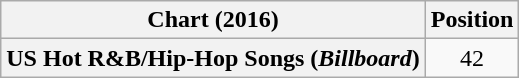<table class="wikitable plainrowheaders" style="text-align:center">
<tr>
<th scope="col">Chart (2016)</th>
<th scope="col">Position</th>
</tr>
<tr>
<th scope="row">US Hot R&B/Hip-Hop Songs (<em>Billboard</em>)</th>
<td>42</td>
</tr>
</table>
